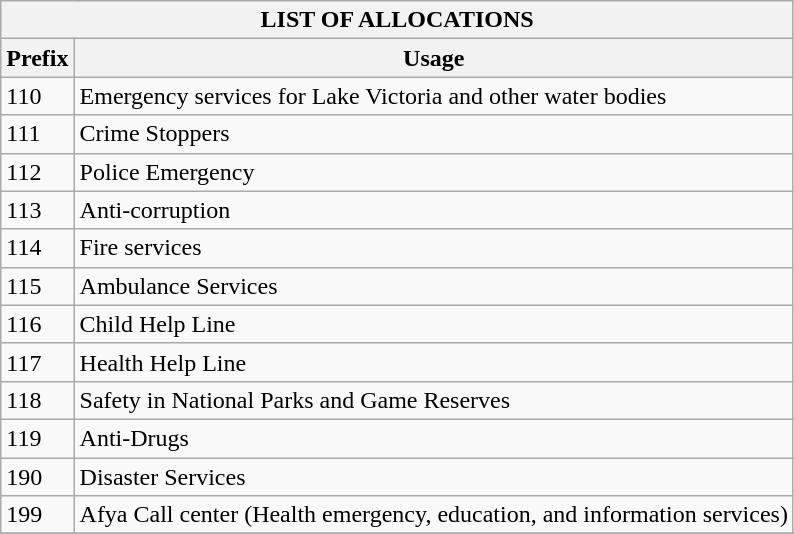<table class="wikitable" border=1>
<tr>
<th colspan="2">LIST OF ALLOCATIONS</th>
</tr>
<tr>
<th>Prefix</th>
<th>Usage</th>
</tr>
<tr>
<td>110</td>
<td>Emergency services for Lake Victoria and other water bodies</td>
</tr>
<tr>
<td>111</td>
<td>Crime Stoppers</td>
</tr>
<tr>
<td>112</td>
<td>Police Emergency</td>
</tr>
<tr>
<td>113</td>
<td>Anti-corruption</td>
</tr>
<tr>
<td>114</td>
<td>Fire services</td>
</tr>
<tr>
<td>115</td>
<td>Ambulance Services</td>
</tr>
<tr>
<td>116</td>
<td>Child Help Line</td>
</tr>
<tr>
<td>117</td>
<td>Health Help Line</td>
</tr>
<tr>
<td>118</td>
<td>Safety in National Parks and Game Reserves</td>
</tr>
<tr>
<td>119</td>
<td>Anti-Drugs</td>
</tr>
<tr>
<td>190</td>
<td>Disaster Services</td>
</tr>
<tr>
<td>199</td>
<td>Afya Call center (Health emergency, education, and information services)</td>
</tr>
<tr>
</tr>
</table>
